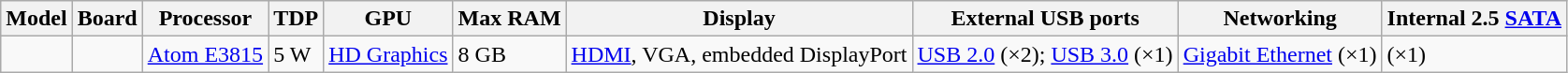<table class="wikitable">
<tr>
<th>Model</th>
<th>Board</th>
<th>Processor</th>
<th>TDP</th>
<th>GPU</th>
<th>Max RAM</th>
<th>Display</th>
<th>External USB ports</th>
<th>Networking</th>
<th>Internal 2.5 <a href='#'>SATA</a></th>
</tr>
<tr>
<td></td>
<td></td>
<td><a href='#'>Atom E3815</a></td>
<td>5 W</td>
<td><a href='#'>HD Graphics</a></td>
<td>8 GB</td>
<td><a href='#'>HDMI</a>, VGA, embedded DisplayPort</td>
<td><a href='#'>USB 2.0</a> (×2); <a href='#'>USB 3.0</a> (×1)</td>
<td><a href='#'>Gigabit Ethernet</a> (×1)</td>
<td> (×1)</td>
</tr>
</table>
